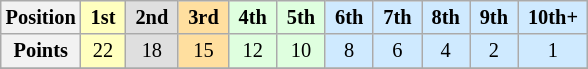<table class="wikitable" style="font-size:85%; text-align:center">
<tr>
<th>Position</th>
<td style="background:#FFFFBF;"> <strong>1st</strong> </td>
<td style="background:#DFDFDF;"> <strong>2nd</strong> </td>
<td style="background:#FFDF9F;"> <strong>3rd</strong> </td>
<td style="background:#DFFFDF;"> <strong>4th</strong> </td>
<td style="background:#DFFFDF;"> <strong>5th</strong> </td>
<td style="background:#CFEAFF;"> <strong>6th</strong> </td>
<td style="background:#CFEAFF;"> <strong>7th</strong> </td>
<td style="background:#CFEAFF;"> <strong>8th</strong> </td>
<td style="background:#CFEAFF;"> <strong>9th</strong> </td>
<td style="background:#CFEAFF;"> <strong>10th+</strong> </td>
</tr>
<tr>
<th>Points</th>
<td style="background:#FFFFBF;">22</td>
<td style="background:#DFDFDF;">18</td>
<td style="background:#FFDF9F;">15</td>
<td style="background:#DFFFDF;">12</td>
<td style="background:#DFFFDF;">10</td>
<td style="background:#CFEAFF;">8</td>
<td style="background:#CFEAFF;">6</td>
<td style="background:#CFEAFF;">4</td>
<td style="background:#CFEAFF;">2</td>
<td style="background:#CFEAFF;">1</td>
</tr>
<tr>
</tr>
</table>
